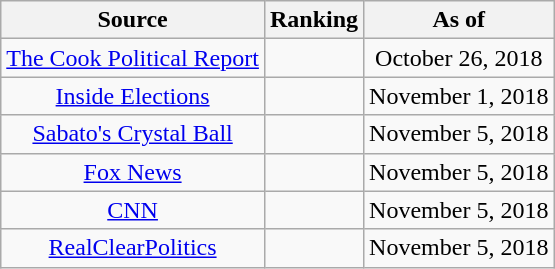<table class="wikitable" style="text-align:center">
<tr>
<th>Source</th>
<th>Ranking</th>
<th>As of</th>
</tr>
<tr>
<td><a href='#'>The Cook Political Report</a></td>
<td></td>
<td>October 26, 2018</td>
</tr>
<tr>
<td><a href='#'>Inside Elections</a></td>
<td></td>
<td>November 1, 2018</td>
</tr>
<tr>
<td><a href='#'>Sabato's Crystal Ball</a></td>
<td></td>
<td>November 5, 2018</td>
</tr>
<tr>
<td><a href='#'>Fox News</a></td>
<td></td>
<td>November 5, 2018</td>
</tr>
<tr>
<td><a href='#'>CNN</a></td>
<td></td>
<td>November 5, 2018</td>
</tr>
<tr>
<td><a href='#'>RealClearPolitics</a></td>
<td></td>
<td>November 5, 2018</td>
</tr>
</table>
